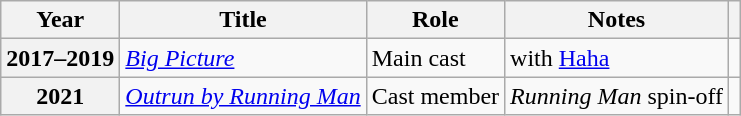<table class="wikitable plainrowheaders sortable">
<tr>
<th scope="col">Year</th>
<th scope="col">Title</th>
<th scope="col">Role</th>
<th scope="col">Notes</th>
<th scope="col" class="unsortable"></th>
</tr>
<tr>
<th scope="row">2017–2019</th>
<td><em><a href='#'>Big Picture</a></em></td>
<td>Main cast</td>
<td>with <a href='#'>Haha</a></td>
<td style="text-align:center"></td>
</tr>
<tr>
<th scope="row">2021</th>
<td><em><a href='#'>Outrun by Running Man</a></em></td>
<td>Cast member</td>
<td><em>Running Man</em> spin-off</td>
<td style="text-align:center"></td>
</tr>
</table>
